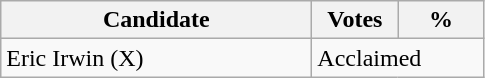<table class="wikitable sortable">
<tr>
<th bgcolor="#DDDDFF" width="200px">Candidate</th>
<th bgcolor="#DDDDFF" width="50px">Votes</th>
<th bgcolor="#DDDDFF" width="50px">%</th>
</tr>
<tr>
<td>Eric Irwin (X)</td>
<td colspan="2">Acclaimed</td>
</tr>
</table>
